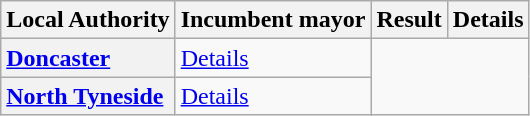<table class="wikitable">
<tr>
<th scope="col">Local Authority</th>
<th scope="col" colspan=2>Incumbent mayor</th>
<th scope="col" colspan=2>Result</th>
<th scope="col">Details</th>
</tr>
<tr>
<th scope="row" style="text-align: left;"><a href='#'>Doncaster</a><br>
</th>
<td><a href='#'>Details</a></td>
</tr>
<tr>
<th scope="row" style="text-align: left;"><a href='#'>North Tyneside</a><br>
</th>
<td><a href='#'>Details</a></td>
</tr>
</table>
